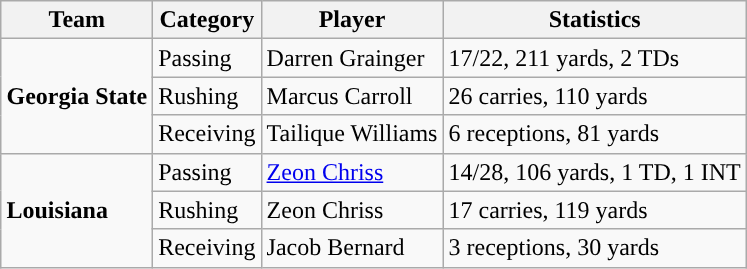<table class="wikitable" style="float: right;">
<tr>
<th>Team</th>
<th>Category</th>
<th>Player</th>
<th>Statistics</th>
</tr>
<tr>
<td rowspan=3><strong>Georgia State</strong></td>
<td>Passing</td>
<td>Darren Grainger</td>
<td>17/22, 211 yards, 2 TDs</td>
</tr>
<tr>
<td>Rushing</td>
<td>Marcus Carroll</td>
<td>26 carries, 110 yards</td>
</tr>
<tr>
<td>Receiving</td>
<td>Tailique Williams</td>
<td>6 receptions, 81 yards</td>
</tr>
<tr>
<td rowspan=3><strong>Louisiana</strong></td>
<td>Passing</td>
<td><a href='#'>Zeon Chriss</a></td>
<td>14/28, 106 yards, 1 TD, 1 INT</td>
</tr>
<tr>
<td>Rushing</td>
<td>Zeon Chriss</td>
<td>17 carries, 119 yards</td>
</tr>
<tr>
<td>Receiving</td>
<td>Jacob Bernard</td>
<td>3 receptions, 30 yards</td>
</tr>
</table>
